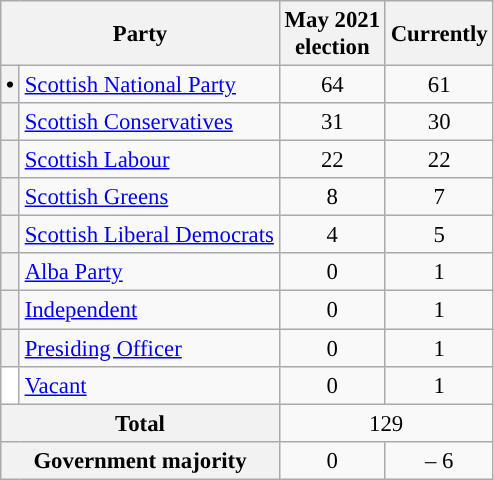<table class="wikitable sortable" style="font-size:95%;">
<tr>
<th colspan=2>Party</th>
<th>May 2021 <br> election</th>
<th>Currently</th>
</tr>
<tr>
<th style="background-color: "><span>•</span></th>
<td><a href='#'>Scottish National Party</a></td>
<td align="center">64</td>
<td align="center">61</td>
</tr>
<tr>
<th style="background-color: "></th>
<td><a href='#'>Scottish Conservatives</a></td>
<td align="center">31</td>
<td align="center">30</td>
</tr>
<tr>
<th style="background-color: "></th>
<td><a href='#'>Scottish Labour</a></td>
<td align="center">22</td>
<td align="center">22</td>
</tr>
<tr>
<th style="background-color: "></th>
<td><a href='#'>Scottish Greens</a></td>
<td align="center">8</td>
<td align="center">7</td>
</tr>
<tr>
<th style="background-color: "></th>
<td><a href='#'>Scottish Liberal Democrats</a></td>
<td align="center">4</td>
<td align="center">5</td>
</tr>
<tr>
<th style="background-color: "></th>
<td><a href='#'>Alba Party</a></td>
<td align="center">0</td>
<td align="center">1</td>
</tr>
<tr>
<th style="background-color: "></th>
<td><a href='#'>Independent</a></td>
<td align="center">0</td>
<td align="center">1</td>
</tr>
<tr>
<th style="background-color: "></th>
<td><a href='#'>Presiding Officer</a></td>
<td align="center">0</td>
<td align="center">1</td>
</tr>
<tr>
<th style="background:white"></th>
<td><a href='#'>Vacant</a></td>
<td align="center">0</td>
<td align="center">1</td>
</tr>
<tr>
<th colspan="2">Total</th>
<td colspan="2" align="center">129</td>
</tr>
<tr>
<th colspan="2">Government majority</th>
<td style="text-align:center;">0</td>
<td style="text-align:center;">– 6</td>
</tr>
</table>
